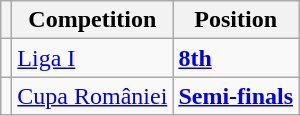<table class="wikitable">
<tr>
<th></th>
<th>Competition</th>
<th>Position</th>
</tr>
<tr>
<td></td>
<td><a href='#'>Liga I</a></td>
<td><strong><a href='#'>8th</a></strong></td>
</tr>
<tr>
<td></td>
<td><a href='#'>Cupa României</a></td>
<td><strong><a href='#'>Semi-finals</a></strong></td>
</tr>
</table>
